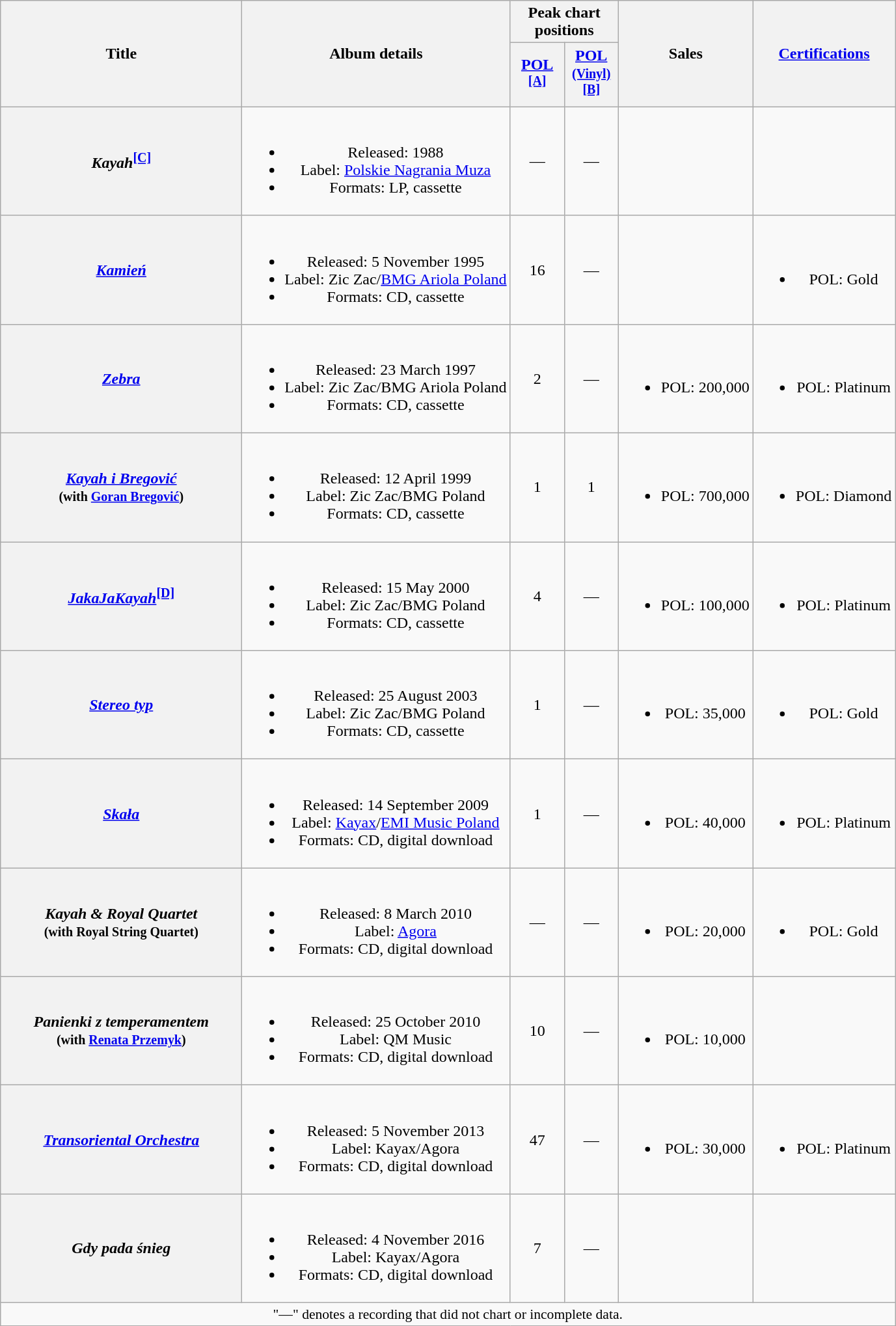<table class="wikitable plainrowheaders" style="text-align:center;">
<tr>
<th scope="col" rowspan="2" style="width:15em;">Title</th>
<th scope="col" rowspan="2">Album details</th>
<th scope="col" colspan="2">Peak chart positions</th>
<th scope="col" rowspan="2">Sales</th>
<th scope="col" rowspan="2"><a href='#'>Certifications</a></th>
</tr>
<tr>
<th scope="col" style="width:3em"><a href='#'>POL</a><br><sup><span></span><a href='#'><strong>[A]</strong></a></sup></th>
<th scope="col" style="width:3em"><a href='#'>POL<br><small>(Vinyl)</small></a><br><sup><span></span><a href='#'><strong>[B]</strong></a></sup></th>
</tr>
<tr>
<th scope="row"><em>Kayah</em><sup><span></span><a href='#'><strong>[C]</strong></a></sup></th>
<td><br><ul><li>Released: 1988</li><li>Label: <a href='#'>Polskie Nagrania Muza</a></li><li>Formats: LP, cassette</li></ul></td>
<td>—</td>
<td>—</td>
<td></td>
<td></td>
</tr>
<tr>
<th scope="row"><em><a href='#'>Kamień</a></em></th>
<td><br><ul><li>Released: 5 November 1995</li><li>Label: Zic Zac/<a href='#'>BMG Ariola Poland</a></li><li>Formats: CD, cassette</li></ul></td>
<td>16</td>
<td>—</td>
<td></td>
<td><br><ul><li>POL: Gold</li></ul></td>
</tr>
<tr>
<th scope="row"><em><a href='#'>Zebra</a></em></th>
<td><br><ul><li>Released: 23 March 1997</li><li>Label: Zic Zac/BMG Ariola Poland</li><li>Formats: CD, cassette</li></ul></td>
<td>2</td>
<td>—</td>
<td><br><ul><li>POL: 200,000</li></ul></td>
<td><br><ul><li>POL: Platinum</li></ul></td>
</tr>
<tr>
<th scope="row"><em><a href='#'>Kayah i Bregović</a></em><br><small>(with <a href='#'>Goran Bregović</a>)</small></th>
<td><br><ul><li>Released: 12 April 1999</li><li>Label: Zic Zac/BMG Poland</li><li>Formats: CD, cassette</li></ul></td>
<td>1</td>
<td>1</td>
<td><br><ul><li>POL: 700,000</li></ul></td>
<td><br><ul><li>POL: Diamond</li></ul></td>
</tr>
<tr>
<th scope="row"><em><a href='#'>JakaJaKayah</a></em><sup><span></span><a href='#'><strong>[D]</strong></a></sup></th>
<td><br><ul><li>Released: 15 May 2000</li><li>Label: Zic Zac/BMG Poland</li><li>Formats: CD, cassette</li></ul></td>
<td>4</td>
<td>—</td>
<td><br><ul><li>POL: 100,000</li></ul></td>
<td><br><ul><li>POL: Platinum</li></ul></td>
</tr>
<tr>
<th scope="row"><em><a href='#'>Stereo typ</a></em></th>
<td><br><ul><li>Released: 25 August 2003</li><li>Label: Zic Zac/BMG Poland</li><li>Formats: CD, cassette</li></ul></td>
<td>1</td>
<td>—</td>
<td><br><ul><li>POL: 35,000</li></ul></td>
<td><br><ul><li>POL: Gold</li></ul></td>
</tr>
<tr>
<th scope="row"><em><a href='#'>Skała</a></em></th>
<td><br><ul><li>Released: 14 September 2009</li><li>Label: <a href='#'>Kayax</a>/<a href='#'>EMI Music Poland</a></li><li>Formats: CD, digital download</li></ul></td>
<td>1</td>
<td>—</td>
<td><br><ul><li>POL: 40,000</li></ul></td>
<td><br><ul><li>POL: Platinum</li></ul></td>
</tr>
<tr>
<th scope="row"><em>Kayah & Royal Quartet</em><br><small>(with Royal String Quartet)</small></th>
<td><br><ul><li>Released: 8 March 2010</li><li>Label: <a href='#'>Agora</a></li><li>Formats: CD, digital download</li></ul></td>
<td>—</td>
<td>—</td>
<td><br><ul><li>POL: 20,000</li></ul></td>
<td><br><ul><li>POL: Gold</li></ul></td>
</tr>
<tr>
<th scope="row"><em>Panienki z temperamentem</em><br><small>(with <a href='#'>Renata Przemyk</a>)</small></th>
<td><br><ul><li>Released: 25 October 2010</li><li>Label: QM Music</li><li>Formats: CD, digital download</li></ul></td>
<td>10</td>
<td>—</td>
<td><br><ul><li>POL: 10,000</li></ul></td>
<td></td>
</tr>
<tr>
<th scope="row"><em><a href='#'>Transoriental Orchestra</a></em></th>
<td><br><ul><li>Released: 5 November 2013</li><li>Label: Kayax/Agora</li><li>Formats: CD, digital download</li></ul></td>
<td>47</td>
<td>—</td>
<td><br><ul><li>POL: 30,000</li></ul></td>
<td><br><ul><li>POL: Platinum</li></ul></td>
</tr>
<tr>
<th scope="row"><em>Gdy pada śnieg</em></th>
<td><br><ul><li>Released: 4 November 2016</li><li>Label: Kayax/Agora</li><li>Formats: CD, digital download</li></ul></td>
<td>7</td>
<td>—</td>
<td></td>
<td></td>
</tr>
<tr>
<td colspan="20" style="font-size:90%">"—" denotes a recording that did not chart or incomplete data.</td>
</tr>
</table>
